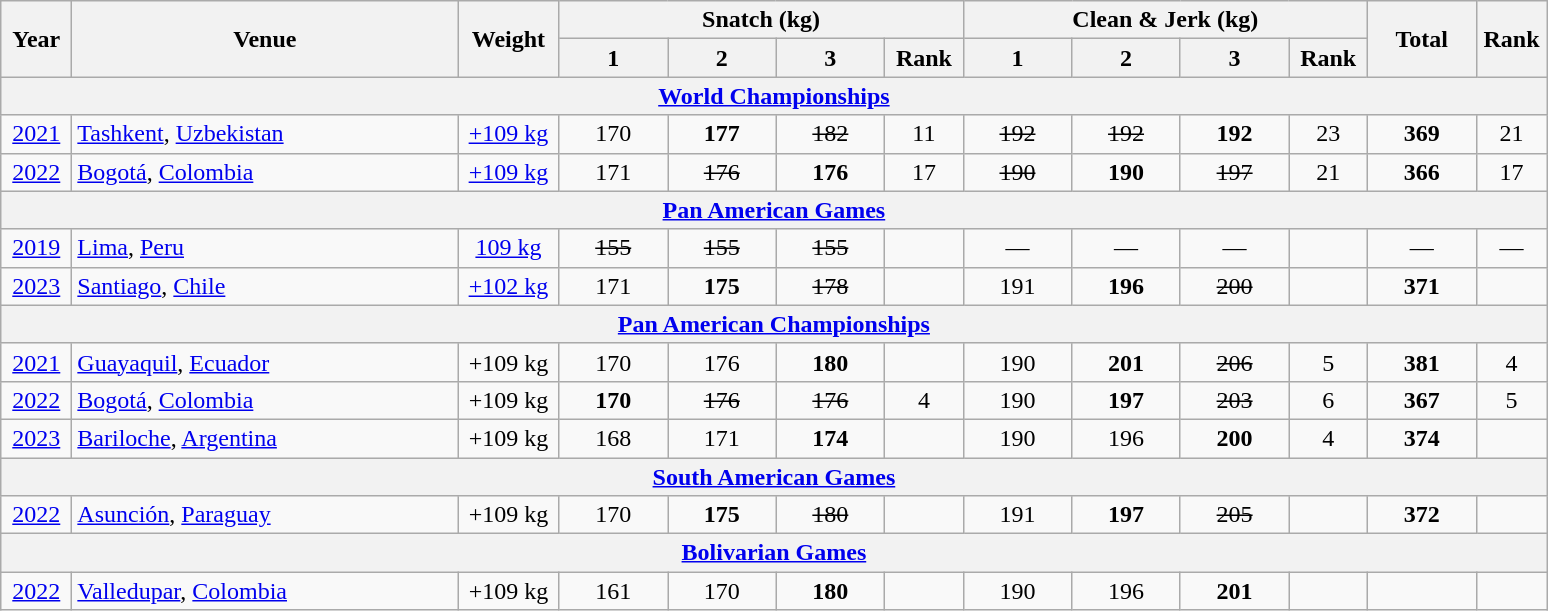<table class = "wikitable" style="text-align:center;">
<tr>
<th rowspan=2 width=40>Year</th>
<th rowspan=2 width=250>Venue</th>
<th rowspan=2 width=60>Weight</th>
<th colspan=4>Snatch (kg)</th>
<th colspan=4>Clean & Jerk (kg)</th>
<th rowspan=2 width=65>Total</th>
<th rowspan=2 width=40>Rank</th>
</tr>
<tr>
<th width=65>1</th>
<th width=65>2</th>
<th width=65>3</th>
<th width=45>Rank</th>
<th width=65>1</th>
<th width=65>2</th>
<th width=65>3</th>
<th width=45>Rank</th>
</tr>
<tr>
<th colspan=13><a href='#'>World Championships</a></th>
</tr>
<tr>
<td><a href='#'>2021</a></td>
<td align=left> <a href='#'>Tashkent</a>, <a href='#'>Uzbekistan</a></td>
<td><a href='#'>+109 kg</a></td>
<td>170</td>
<td><strong>177</strong></td>
<td><s>182</s></td>
<td>11</td>
<td><s>192</s></td>
<td><s>192</s></td>
<td><strong>192</strong></td>
<td>23</td>
<td><strong>369</strong></td>
<td>21</td>
</tr>
<tr>
<td><a href='#'>2022</a></td>
<td align=left> <a href='#'>Bogotá</a>, <a href='#'>Colombia</a></td>
<td><a href='#'>+109 kg</a></td>
<td>171</td>
<td><s>176</s></td>
<td><strong>176</strong></td>
<td>17</td>
<td><s>190</s></td>
<td><strong>190</strong></td>
<td><s>197</s></td>
<td>21</td>
<td><strong>366</strong></td>
<td>17</td>
</tr>
<tr>
<th colspan=13><a href='#'>Pan American Games</a></th>
</tr>
<tr>
<td><a href='#'>2019</a></td>
<td align=left> <a href='#'>Lima</a>, <a href='#'>Peru</a></td>
<td><a href='#'>109 kg</a></td>
<td><s>155</s></td>
<td><s>155</s></td>
<td><s>155</s></td>
<td></td>
<td>—</td>
<td>—</td>
<td>—</td>
<td></td>
<td>—</td>
<td>—</td>
</tr>
<tr>
<td><a href='#'>2023</a></td>
<td align=left> <a href='#'>Santiago</a>, <a href='#'>Chile</a></td>
<td><a href='#'>+102 kg</a></td>
<td>171</td>
<td><strong>175</strong></td>
<td><s>178</s></td>
<td></td>
<td>191</td>
<td><strong>196</strong></td>
<td><s>200</s></td>
<td></td>
<td><strong>371</strong></td>
<td></td>
</tr>
<tr>
<th colspan=13><a href='#'>Pan American Championships</a></th>
</tr>
<tr>
<td><a href='#'>2021</a></td>
<td align=left> <a href='#'>Guayaquil</a>, <a href='#'>Ecuador</a></td>
<td>+109 kg</td>
<td>170</td>
<td>176</td>
<td><strong>180</strong></td>
<td></td>
<td>190</td>
<td><strong>201</strong></td>
<td><s>206</s></td>
<td>5</td>
<td><strong>381</strong></td>
<td>4</td>
</tr>
<tr>
<td><a href='#'>2022</a></td>
<td align=left> <a href='#'>Bogotá</a>, <a href='#'>Colombia</a></td>
<td>+109 kg</td>
<td><strong>170</strong></td>
<td><s>176</s></td>
<td><s>176</s></td>
<td>4</td>
<td>190</td>
<td><strong>197</strong></td>
<td><s>203</s></td>
<td>6</td>
<td><strong>367</strong></td>
<td>5</td>
</tr>
<tr>
<td><a href='#'>2023</a></td>
<td align=left> <a href='#'>Bariloche</a>, <a href='#'>Argentina</a></td>
<td>+109 kg</td>
<td>168</td>
<td>171</td>
<td><strong>174</strong></td>
<td></td>
<td>190</td>
<td>196</td>
<td><strong>200</strong></td>
<td>4</td>
<td><strong>374</strong></td>
<td></td>
</tr>
<tr>
<th colspan=13><a href='#'>South American Games</a></th>
</tr>
<tr>
<td><a href='#'>2022</a></td>
<td align=left> <a href='#'>Asunción</a>, <a href='#'>Paraguay</a></td>
<td>+109 kg</td>
<td>170</td>
<td><strong>175</strong></td>
<td><s>180</s></td>
<td></td>
<td>191</td>
<td><strong>197</strong></td>
<td><s>205</s></td>
<td></td>
<td><strong>372</strong></td>
<td></td>
</tr>
<tr>
<th colspan=13><a href='#'>Bolivarian Games</a></th>
</tr>
<tr>
<td><a href='#'>2022</a></td>
<td align=left> <a href='#'>Valledupar</a>, <a href='#'>Colombia</a></td>
<td>+109 kg</td>
<td>161</td>
<td>170</td>
<td><strong>180</strong></td>
<td></td>
<td>190</td>
<td>196</td>
<td><strong>201</strong></td>
<td></td>
<td></td>
<td></td>
</tr>
</table>
